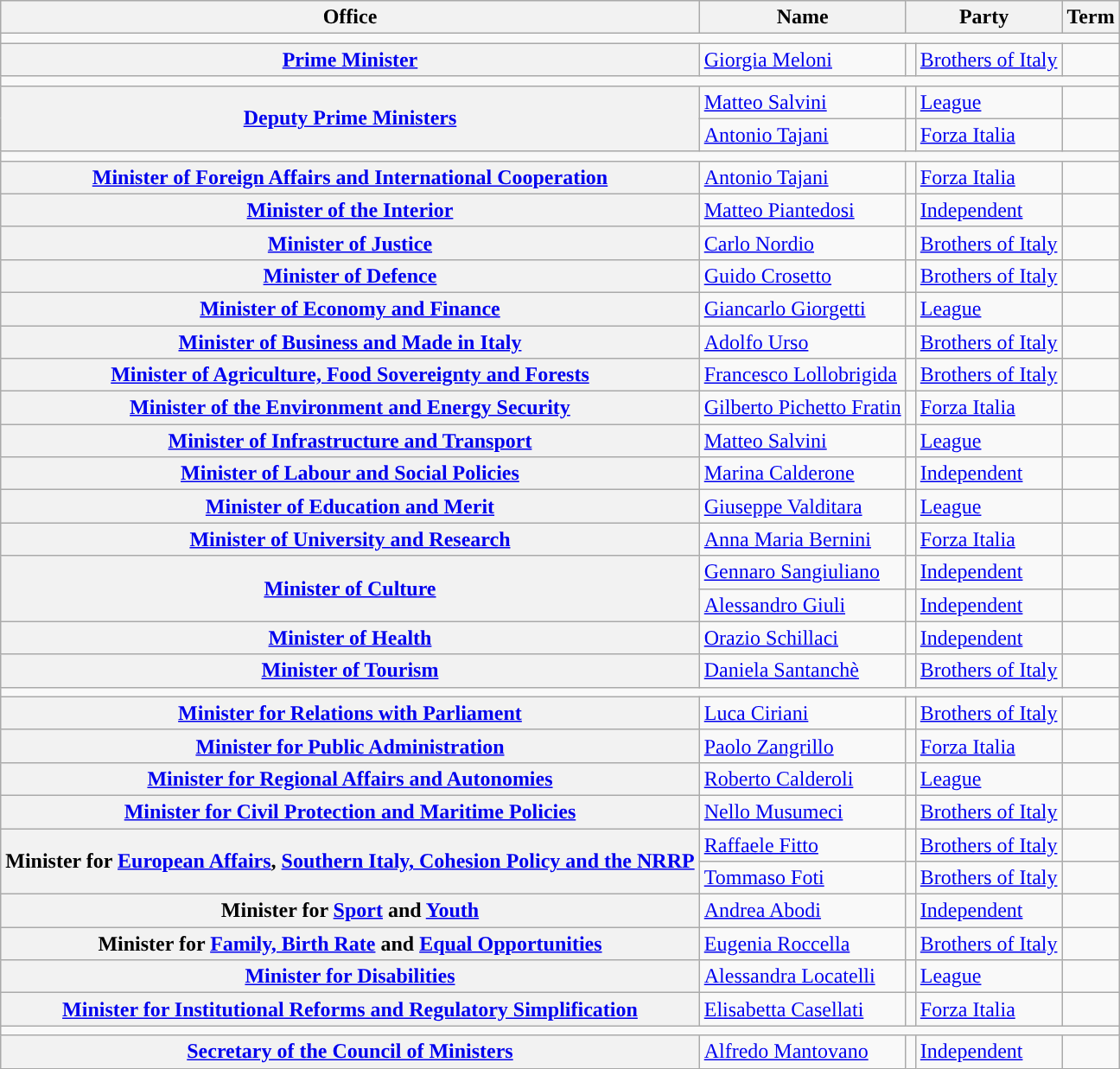<table class="wikitable" style="font-size: 100%;">
<tr>
<th>Office</th>
<th>Name</th>
<th colspan=2>Party</th>
<th>Term</th>
</tr>
<tr>
<td colspan="5"></td>
</tr>
<tr>
<th><a href='#'>Prime Minister</a></th>
<td><a href='#'>Giorgia Meloni</a></td>
<td style="color:inherit;background:"></td>
<td><a href='#'>Brothers of Italy</a></td>
<td></td>
</tr>
<tr>
<td colspan="5"></td>
</tr>
<tr>
<th rowspan="2"><a href='#'>Deputy Prime Ministers</a></th>
<td><a href='#'>Matteo Salvini</a></td>
<td style="color:inherit;background:"></td>
<td><a href='#'>League</a></td>
<td></td>
</tr>
<tr>
<td><a href='#'>Antonio Tajani</a></td>
<td style="color:inherit;background:"></td>
<td><a href='#'>Forza Italia</a></td>
<td></td>
</tr>
<tr>
<td colspan="5"></td>
</tr>
<tr>
<th><a href='#'>Minister of Foreign Affairs and International Cooperation</a></th>
<td><a href='#'>Antonio Tajani</a></td>
<td style="color:inherit;background:"></td>
<td><a href='#'>Forza Italia</a></td>
<td></td>
</tr>
<tr>
<th><a href='#'>Minister of the Interior</a></th>
<td><a href='#'>Matteo Piantedosi</a></td>
<td style="color:inherit;background:"></td>
<td><a href='#'>Independent</a></td>
<td></td>
</tr>
<tr>
<th><a href='#'>Minister of Justice</a></th>
<td><a href='#'>Carlo Nordio</a></td>
<td style="color:inherit;background:"></td>
<td><a href='#'>Brothers of Italy</a></td>
<td></td>
</tr>
<tr>
<th><a href='#'>Minister of Defence</a></th>
<td><a href='#'>Guido Crosetto</a></td>
<td style="color:inherit;background:"></td>
<td><a href='#'>Brothers of Italy</a></td>
<td></td>
</tr>
<tr>
<th><a href='#'>Minister of Economy and Finance</a></th>
<td><a href='#'>Giancarlo Giorgetti</a></td>
<td style="color:inherit;background:"></td>
<td><a href='#'>League</a></td>
<td></td>
</tr>
<tr>
<th><a href='#'>Minister of Business and Made in Italy</a></th>
<td><a href='#'>Adolfo Urso</a></td>
<td style="color:inherit;background:"></td>
<td><a href='#'>Brothers of Italy</a></td>
<td></td>
</tr>
<tr>
<th><a href='#'>Minister of Agriculture, Food Sovereignty and Forests</a></th>
<td><a href='#'>Francesco Lollobrigida</a></td>
<td style="color:inherit;background:"></td>
<td><a href='#'>Brothers of Italy</a></td>
<td></td>
</tr>
<tr>
<th><a href='#'>Minister of the Environment and Energy Security</a></th>
<td><a href='#'>Gilberto Pichetto Fratin</a></td>
<td style="color:inherit;background:"></td>
<td><a href='#'>Forza Italia</a></td>
<td></td>
</tr>
<tr>
<th><a href='#'>Minister of Infrastructure and Transport</a></th>
<td><a href='#'>Matteo Salvini</a></td>
<td style="color:inherit;background:"></td>
<td><a href='#'>League</a></td>
<td></td>
</tr>
<tr>
<th><a href='#'>Minister of Labour and Social Policies</a></th>
<td><a href='#'>Marina Calderone</a></td>
<td style="color:inherit;background:"></td>
<td><a href='#'>Independent</a></td>
<td></td>
</tr>
<tr>
<th><a href='#'>Minister of Education and Merit</a></th>
<td><a href='#'>Giuseppe Valditara</a></td>
<td style="color:inherit;background:"></td>
<td><a href='#'>League</a></td>
<td></td>
</tr>
<tr>
<th><a href='#'>Minister of University and Research</a></th>
<td><a href='#'>Anna Maria Bernini</a></td>
<td style="color:inherit;background:"></td>
<td><a href='#'>Forza Italia</a></td>
<td></td>
</tr>
<tr>
<th rowspan=2><a href='#'>Minister of Culture</a></th>
<td><a href='#'>Gennaro Sangiuliano</a></td>
<td style="color:inherit;background:"></td>
<td><a href='#'>Independent</a></td>
<td></td>
</tr>
<tr>
<td><a href='#'>Alessandro Giuli</a></td>
<td style="color:inherit;background:"></td>
<td><a href='#'>Independent</a></td>
<td></td>
</tr>
<tr>
<th><a href='#'>Minister of Health</a></th>
<td><a href='#'>Orazio Schillaci</a></td>
<td style="color:inherit;background:"></td>
<td><a href='#'>Independent</a></td>
<td></td>
</tr>
<tr>
<th><a href='#'>Minister of Tourism</a></th>
<td><a href='#'>Daniela Santanchè</a></td>
<td style="color:inherit;background:"></td>
<td><a href='#'>Brothers of Italy</a></td>
<td></td>
</tr>
<tr>
<td colspan="5"></td>
</tr>
<tr>
<th><a href='#'>Minister for Relations with Parliament</a></th>
<td><a href='#'>Luca Ciriani</a></td>
<td style="color:inherit;background:"></td>
<td><a href='#'>Brothers of Italy</a></td>
<td></td>
</tr>
<tr>
<th><a href='#'>Minister for Public Administration</a></th>
<td><a href='#'>Paolo Zangrillo</a></td>
<td style="color:inherit;background:"></td>
<td><a href='#'>Forza Italia</a></td>
<td></td>
</tr>
<tr>
<th><a href='#'>Minister for Regional Affairs and Autonomies</a></th>
<td><a href='#'>Roberto Calderoli</a></td>
<td style="color:inherit;background:"></td>
<td><a href='#'>League</a></td>
<td></td>
</tr>
<tr>
<th><a href='#'>Minister for Civil Protection and Maritime Policies</a></th>
<td><a href='#'>Nello Musumeci</a></td>
<td style="color:inherit;background:"></td>
<td><a href='#'>Brothers of Italy</a></td>
<td></td>
</tr>
<tr>
<th rowspan=2>Minister for <a href='#'>European Affairs</a>, <a href='#'>Southern Italy, Cohesion Policy and the NRRP</a></th>
<td><a href='#'>Raffaele Fitto</a></td>
<td style="color:inherit;background:"></td>
<td><a href='#'>Brothers of Italy</a></td>
<td></td>
</tr>
<tr>
<td><a href='#'>Tommaso Foti</a></td>
<td style="color:inherit;background:"></td>
<td><a href='#'>Brothers of Italy</a></td>
<td></td>
</tr>
<tr>
<th>Minister for <a href='#'>Sport</a> and <a href='#'>Youth</a></th>
<td><a href='#'>Andrea Abodi</a></td>
<td style="color:inherit;background:"></td>
<td><a href='#'>Independent</a></td>
<td></td>
</tr>
<tr>
<th>Minister for <a href='#'>Family, Birth Rate</a> and <a href='#'>Equal Opportunities</a></th>
<td><a href='#'>Eugenia Roccella</a></td>
<td style="color:inherit;background:"></td>
<td><a href='#'>Brothers of Italy</a></td>
<td></td>
</tr>
<tr>
<th><a href='#'>Minister for Disabilities</a></th>
<td><a href='#'>Alessandra Locatelli</a></td>
<td style="color:inherit;background:"></td>
<td><a href='#'>League</a></td>
<td></td>
</tr>
<tr>
<th><a href='#'>Minister for Institutional Reforms and Regulatory Simplification</a></th>
<td><a href='#'>Elisabetta Casellati</a></td>
<td style="color:inherit;background:"></td>
<td><a href='#'>Forza Italia</a></td>
<td></td>
</tr>
<tr>
<td colspan="5"></td>
</tr>
<tr>
<th><a href='#'>Secretary of the Council of Ministers</a></th>
<td><a href='#'>Alfredo Mantovano</a></td>
<td style="color:inherit;background:"></td>
<td><a href='#'>Independent</a></td>
<td></td>
</tr>
</table>
